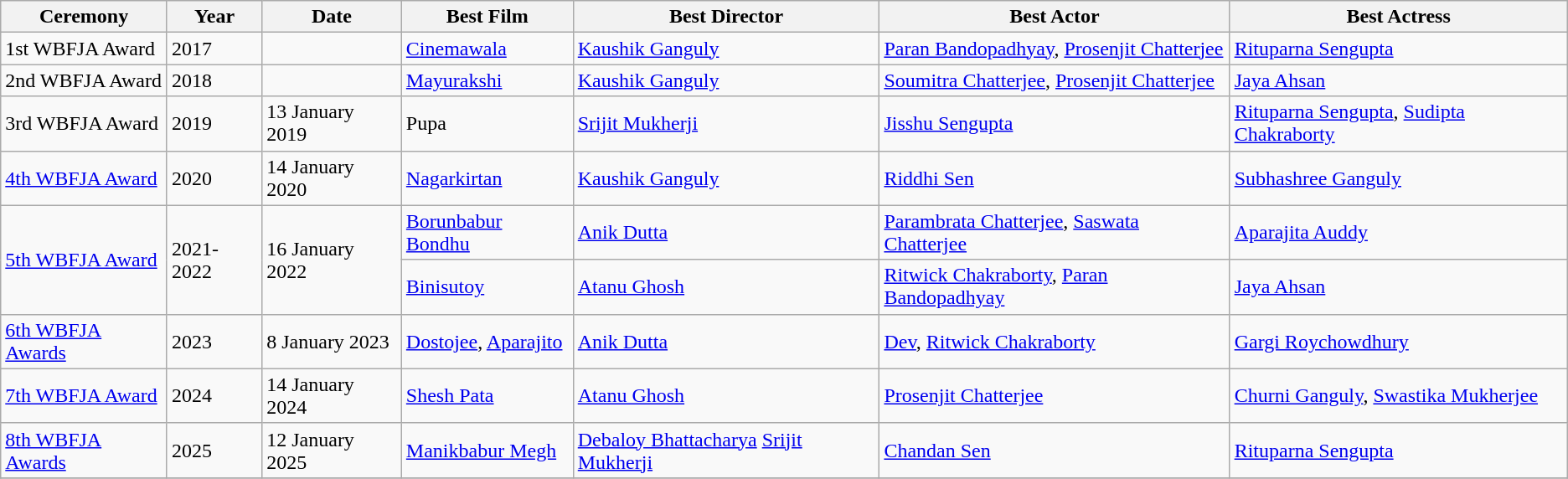<table class="wikitable">
<tr>
<th>Ceremony</th>
<th>Year</th>
<th>Date</th>
<th>Best Film</th>
<th>Best Director</th>
<th>Best Actor</th>
<th>Best Actress</th>
</tr>
<tr>
<td>1st WBFJA Award</td>
<td>2017</td>
<td></td>
<td><a href='#'>Cinemawala</a></td>
<td><a href='#'>Kaushik Ganguly</a></td>
<td><a href='#'>Paran Bandopadhyay</a>, <a href='#'>Prosenjit Chatterjee</a></td>
<td><a href='#'>Rituparna Sengupta</a></td>
</tr>
<tr>
<td>2nd WBFJA Award</td>
<td>2018</td>
<td></td>
<td><a href='#'>Mayurakshi</a></td>
<td><a href='#'>Kaushik Ganguly</a></td>
<td><a href='#'>Soumitra Chatterjee</a>, <a href='#'>Prosenjit Chatterjee</a></td>
<td><a href='#'>Jaya Ahsan</a></td>
</tr>
<tr>
<td>3rd WBFJA Award</td>
<td>2019</td>
<td>13 January 2019</td>
<td>Pupa</td>
<td><a href='#'>Srijit Mukherji</a></td>
<td><a href='#'>Jisshu Sengupta</a></td>
<td><a href='#'>Rituparna Sengupta</a>, <a href='#'>Sudipta Chakraborty</a></td>
</tr>
<tr>
<td><a href='#'>4th WBFJA Award</a></td>
<td>2020</td>
<td>14 January 2020</td>
<td><a href='#'>Nagarkirtan</a></td>
<td><a href='#'>Kaushik Ganguly</a></td>
<td><a href='#'>Riddhi Sen</a></td>
<td><a href='#'>Subhashree Ganguly</a></td>
</tr>
<tr>
<td rowspan="2"><a href='#'>5th WBFJA Award</a></td>
<td rowspan="2">2021-2022</td>
<td rowspan="2">16 January 2022</td>
<td><a href='#'>Borunbabur Bondhu</a></td>
<td><a href='#'>Anik Dutta</a></td>
<td><a href='#'>Parambrata Chatterjee</a>, <a href='#'>Saswata Chatterjee</a></td>
<td><a href='#'>Aparajita Auddy</a></td>
</tr>
<tr>
<td><a href='#'>Binisutoy</a></td>
<td><a href='#'>Atanu Ghosh</a></td>
<td><a href='#'>Ritwick Chakraborty</a>, <a href='#'>Paran Bandopadhyay</a></td>
<td><a href='#'>Jaya Ahsan</a></td>
</tr>
<tr>
<td><a href='#'>6th WBFJA Awards</a></td>
<td>2023</td>
<td>8 January 2023</td>
<td><a href='#'>Dostojee</a>, <a href='#'>Aparajito</a></td>
<td><a href='#'>Anik Dutta</a></td>
<td><a href='#'>Dev</a>, <a href='#'>Ritwick Chakraborty</a></td>
<td><a href='#'>Gargi Roychowdhury</a></td>
</tr>
<tr>
<td><a href='#'>7th WBFJA Award</a></td>
<td>2024</td>
<td>14 January 2024</td>
<td><a href='#'>Shesh Pata</a></td>
<td><a href='#'>Atanu Ghosh</a></td>
<td><a href='#'>Prosenjit Chatterjee</a></td>
<td><a href='#'>Churni Ganguly</a>, <a href='#'>Swastika Mukherjee</a></td>
</tr>
<tr>
<td><a href='#'>8th WBFJA Awards</a></td>
<td>2025</td>
<td>12 January 2025</td>
<td><a href='#'>Manikbabur Megh</a></td>
<td><a href='#'>Debaloy Bhattacharya</a> <a href='#'>Srijit Mukherji</a></td>
<td><a href='#'>Chandan Sen</a></td>
<td><a href='#'>Rituparna Sengupta</a></td>
</tr>
<tr>
</tr>
</table>
